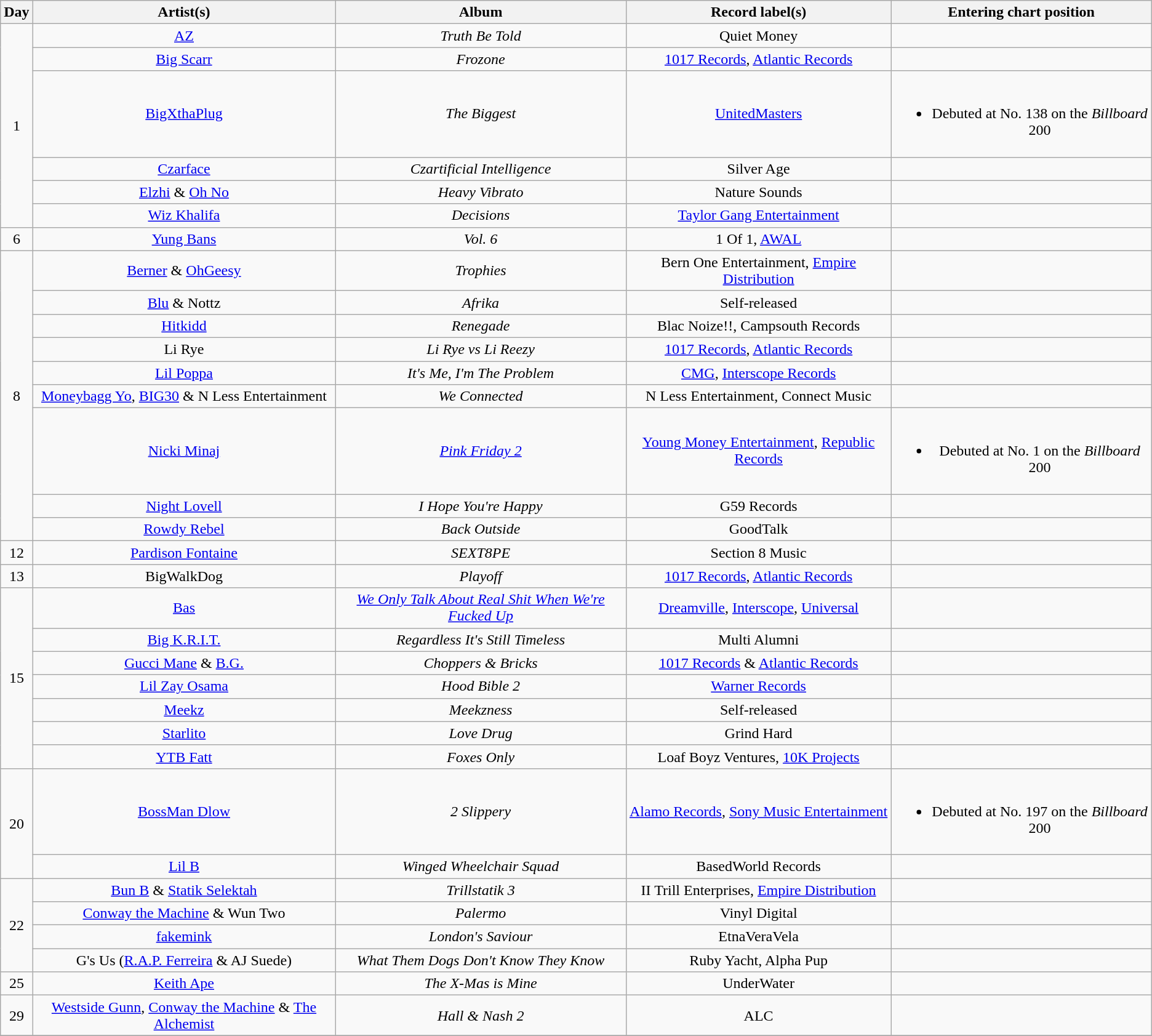<table class="wikitable" style="text-align:center;">
<tr>
<th scope="col">Day</th>
<th scope="col">Artist(s)</th>
<th scope="col">Album</th>
<th scope="col">Record label(s)</th>
<th scope="col">Entering chart position</th>
</tr>
<tr>
<td rowspan="6">1</td>
<td><a href='#'>AZ</a></td>
<td><em>Truth Be Told</em></td>
<td>Quiet Money</td>
<td></td>
</tr>
<tr>
<td><a href='#'>Big Scarr</a></td>
<td><em>Frozone</em></td>
<td><a href='#'>1017 Records</a>, <a href='#'>Atlantic Records</a></td>
<td></td>
</tr>
<tr>
<td><a href='#'>BigXthaPlug</a></td>
<td><em>The Biggest</em></td>
<td><a href='#'>UnitedMasters</a></td>
<td><br><ul><li>Debuted at No. 138 on the <em>Billboard</em> 200</li></ul></td>
</tr>
<tr>
<td><a href='#'>Czarface</a></td>
<td><em>Czartificial Intelligence</em></td>
<td>Silver Age</td>
<td></td>
</tr>
<tr>
<td><a href='#'>Elzhi</a> & <a href='#'>Oh No</a></td>
<td><em>Heavy Vibrato</em></td>
<td>Nature Sounds</td>
<td></td>
</tr>
<tr>
<td><a href='#'>Wiz Khalifa</a></td>
<td><em>Decisions</em></td>
<td><a href='#'>Taylor Gang Entertainment</a></td>
<td></td>
</tr>
<tr>
<td>6</td>
<td><a href='#'>Yung Bans</a></td>
<td><em>Vol. 6</em></td>
<td>1 Of 1, <a href='#'>AWAL</a></td>
<td></td>
</tr>
<tr>
<td rowspan="9">8</td>
<td><a href='#'>Berner</a> & <a href='#'>OhGeesy</a></td>
<td><em>Trophies</em></td>
<td>Bern One Entertainment, <a href='#'>Empire Distribution</a></td>
<td></td>
</tr>
<tr>
<td><a href='#'>Blu</a> & Nottz</td>
<td><em>Afrika</em></td>
<td>Self-released</td>
<td></td>
</tr>
<tr>
<td><a href='#'>Hitkidd</a></td>
<td><em>Renegade</em></td>
<td>Blac Noize!!, Campsouth Records</td>
<td></td>
</tr>
<tr>
<td>Li Rye</td>
<td><em>Li Rye vs Li Reezy</em></td>
<td><a href='#'>1017 Records</a>, <a href='#'>Atlantic Records</a></td>
<td></td>
</tr>
<tr>
<td><a href='#'>Lil Poppa</a></td>
<td><em>It's Me, I'm The Problem</em></td>
<td><a href='#'>CMG</a>, <a href='#'>Interscope Records</a></td>
<td></td>
</tr>
<tr>
<td><a href='#'>Moneybagg Yo</a>, <a href='#'>BIG30</a> & N Less Entertainment</td>
<td><em>We Connected</em></td>
<td>N Less Entertainment, Connect Music</td>
<td></td>
</tr>
<tr>
<td><a href='#'>Nicki Minaj</a></td>
<td><em><a href='#'>Pink Friday 2</a></em></td>
<td><a href='#'>Young Money Entertainment</a>, <a href='#'>Republic Records</a></td>
<td><br><ul><li>Debuted at No. 1 on the <em>Billboard</em> 200</li></ul></td>
</tr>
<tr>
<td><a href='#'>Night Lovell</a></td>
<td><em>I Hope You're Happy</em></td>
<td>G59 Records</td>
<td></td>
</tr>
<tr>
<td><a href='#'>Rowdy Rebel</a></td>
<td><em>Back Outside</em></td>
<td>GoodTalk</td>
<td></td>
</tr>
<tr>
<td>12</td>
<td><a href='#'>Pardison Fontaine</a></td>
<td><em>SEXT8PE</em></td>
<td>Section 8 Music</td>
<td></td>
</tr>
<tr>
<td>13</td>
<td>BigWalkDog</td>
<td><em>Playoff</em></td>
<td><a href='#'>1017 Records</a>, <a href='#'>Atlantic Records</a></td>
<td></td>
</tr>
<tr>
<td rowspan="7">15</td>
<td><a href='#'>Bas</a></td>
<td><em><a href='#'>We Only Talk About Real Shit When We're Fucked Up</a></em></td>
<td><a href='#'>Dreamville</a>, <a href='#'>Interscope</a>, <a href='#'>Universal</a></td>
<td></td>
</tr>
<tr>
<td><a href='#'>Big K.R.I.T.</a></td>
<td><em>Regardless It's Still Timeless</em></td>
<td>Multi Alumni</td>
<td></td>
</tr>
<tr>
<td><a href='#'>Gucci Mane</a> & <a href='#'>B.G.</a></td>
<td><em>Choppers & Bricks</em></td>
<td><a href='#'>1017 Records</a> & <a href='#'>Atlantic Records</a></td>
<td></td>
</tr>
<tr>
<td><a href='#'>Lil Zay Osama</a></td>
<td><em>Hood Bible 2</em></td>
<td><a href='#'>Warner Records</a></td>
<td></td>
</tr>
<tr>
<td><a href='#'>Meekz</a></td>
<td><em>Meekzness</em></td>
<td>Self-released</td>
<td></td>
</tr>
<tr>
<td><a href='#'>Starlito</a></td>
<td><em>Love Drug</em></td>
<td>Grind Hard</td>
<td></td>
</tr>
<tr>
<td><a href='#'>YTB Fatt</a></td>
<td><em>Foxes Only</em></td>
<td>Loaf Boyz Ventures, <a href='#'>10K Projects</a></td>
<td></td>
</tr>
<tr>
<td rowspan="2">20</td>
<td><a href='#'>BossMan Dlow</a></td>
<td><em>2 Slippery</em></td>
<td><a href='#'>Alamo Records</a>, <a href='#'>Sony Music Entertainment</a></td>
<td><br><ul><li>Debuted at No. 197 on the <em>Billboard</em> 200</li></ul></td>
</tr>
<tr>
<td><a href='#'>Lil B</a></td>
<td><em>Winged Wheelchair Squad</em></td>
<td>BasedWorld Records</td>
<td></td>
</tr>
<tr>
<td rowspan="4">22</td>
<td><a href='#'>Bun B</a> & <a href='#'>Statik Selektah</a></td>
<td><em>Trillstatik 3</em></td>
<td>II Trill Enterprises, <a href='#'>Empire Distribution</a></td>
<td></td>
</tr>
<tr>
<td><a href='#'>Conway the Machine</a> & Wun Two</td>
<td><em>Palermo</em></td>
<td>Vinyl Digital</td>
<td></td>
</tr>
<tr>
<td><a href='#'>fakemink</a></td>
<td><em>London's Saviour</em></td>
<td>EtnaVeraVela</td>
<td></td>
</tr>
<tr>
<td>G's Us (<a href='#'>R.A.P. Ferreira</a> & AJ Suede)</td>
<td><em>What Them Dogs Don't Know They Know</em></td>
<td>Ruby Yacht, Alpha Pup</td>
<td></td>
</tr>
<tr>
<td>25</td>
<td><a href='#'>Keith Ape</a></td>
<td><em>The X-Mas is Mine</em></td>
<td>UnderWater</td>
<td></td>
</tr>
<tr>
<td>29</td>
<td><a href='#'>Westside Gunn</a>, <a href='#'>Conway the Machine</a> & <a href='#'>The Alchemist</a></td>
<td><em>Hall & Nash 2</em></td>
<td>ALC</td>
<td></td>
</tr>
<tr>
</tr>
</table>
